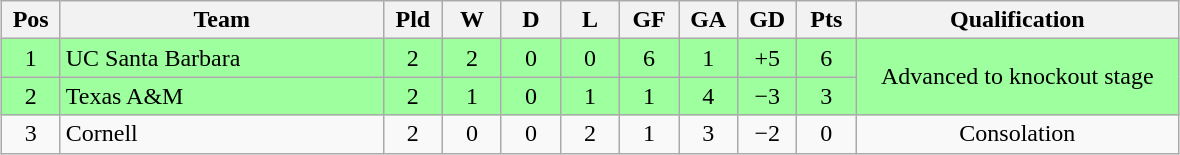<table class="wikitable" style="text-align:center; margin: 1em auto">
<tr>
<th style="width:2em">Pos</th>
<th style="width:13em">Team</th>
<th style="width:2em">Pld</th>
<th style="width:2em">W</th>
<th style="width:2em">D</th>
<th style="width:2em">L</th>
<th style="width:2em">GF</th>
<th style="width:2em">GA</th>
<th style="width:2em">GD</th>
<th style="width:2em">Pts</th>
<th style="width:13em">Qualification</th>
</tr>
<tr bgcolor="#9eff9e">
<td>1</td>
<td style="text-align:left">UC Santa Barbara</td>
<td>2</td>
<td>2</td>
<td>0</td>
<td>0</td>
<td>6</td>
<td>1</td>
<td>+5</td>
<td>6</td>
<td rowspan="2">Advanced to knockout stage</td>
</tr>
<tr bgcolor="#9eff9e">
<td>2</td>
<td style="text-align:left">Texas A&M</td>
<td>2</td>
<td>1</td>
<td>0</td>
<td>1</td>
<td>1</td>
<td>4</td>
<td>−3</td>
<td>3</td>
</tr>
<tr>
<td>3</td>
<td style="text-align:left">Cornell</td>
<td>2</td>
<td>0</td>
<td>0</td>
<td>2</td>
<td>1</td>
<td>3</td>
<td>−2</td>
<td>0</td>
<td>Consolation</td>
</tr>
</table>
